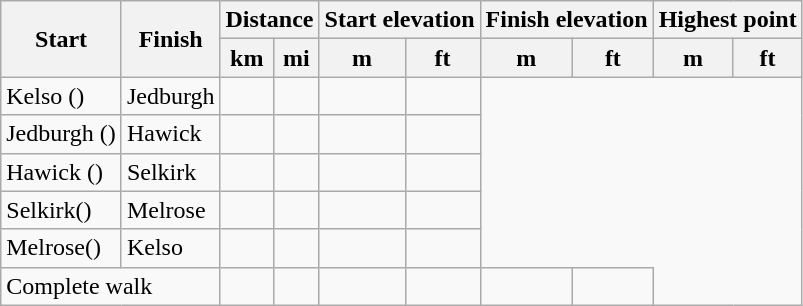<table class="wikitable sortable">
<tr>
<th rowspan=2>Start</th>
<th rowspan=2>Finish</th>
<th colspan=2>Distance</th>
<th colspan=2>Start elevation</th>
<th colspan=2>Finish elevation</th>
<th colspan=2>Highest point</th>
</tr>
<tr>
<th>km</th>
<th>mi</th>
<th>m</th>
<th>ft</th>
<th>m</th>
<th>ft</th>
<th>m</th>
<th>ft</th>
</tr>
<tr>
<td>Kelso ()</td>
<td>Jedburgh</td>
<td></td>
<td></td>
<td></td>
<td></td>
</tr>
<tr>
<td>Jedburgh ()</td>
<td>Hawick</td>
<td></td>
<td></td>
<td></td>
<td></td>
</tr>
<tr>
<td>Hawick ()</td>
<td>Selkirk</td>
<td></td>
<td></td>
<td></td>
<td></td>
</tr>
<tr>
<td>Selkirk()</td>
<td>Melrose</td>
<td></td>
<td></td>
<td></td>
<td></td>
</tr>
<tr>
<td>Melrose()</td>
<td>Kelso</td>
<td></td>
<td></td>
<td></td>
<td></td>
</tr>
<tr>
<td colspan=2>Complete walk</td>
<td></td>
<td></td>
<td></td>
<td></td>
<td></td>
<td></td>
</tr>
</table>
